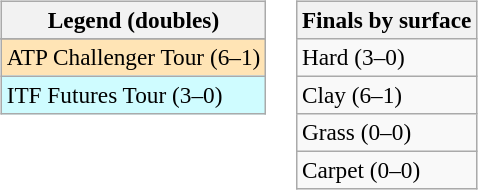<table>
<tr valign=top>
<td><br><table class=wikitable style=font-size:97%>
<tr>
<th>Legend (doubles)</th>
</tr>
<tr bgcolor=e5d1cb>
</tr>
<tr bgcolor=moccasin>
<td>ATP Challenger Tour (6–1)</td>
</tr>
<tr bgcolor=cffcff>
<td>ITF Futures Tour (3–0)</td>
</tr>
</table>
</td>
<td><br><table class=wikitable style=font-size:97%>
<tr>
<th>Finals by surface</th>
</tr>
<tr>
<td>Hard (3–0)</td>
</tr>
<tr>
<td>Clay (6–1)</td>
</tr>
<tr>
<td>Grass (0–0)</td>
</tr>
<tr>
<td>Carpet (0–0)</td>
</tr>
</table>
</td>
</tr>
</table>
